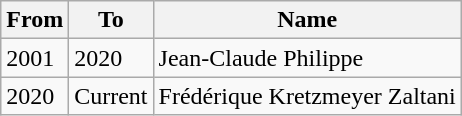<table class="wikitable">
<tr>
<th>From</th>
<th>To</th>
<th>Name</th>
</tr>
<tr>
<td>2001</td>
<td>2020</td>
<td>Jean-Claude Philippe</td>
</tr>
<tr>
<td>2020</td>
<td>Current</td>
<td>Frédérique Kretzmeyer Zaltani</td>
</tr>
</table>
